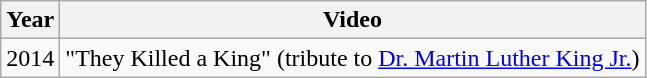<table class="wikitable plainrowheaders">
<tr>
<th>Year</th>
<th>Video</th>
</tr>
<tr>
<td>2014</td>
<td>"They Killed a King" (tribute to <a href='#'>Dr. Martin Luther King Jr.</a>)</td>
</tr>
</table>
